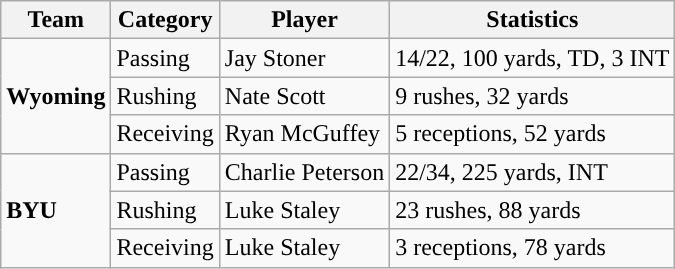<table class="wikitable" style="float: left;">
<tr>
<th>Team</th>
<th>Category</th>
<th>Player</th>
<th>Statistics</th>
</tr>
<tr>
<td rowspan=3><strong>Wyoming</strong></td>
<td>Passing</td>
<td>Jay Stoner</td>
<td>14/22, 100 yards, TD, 3 INT</td>
</tr>
<tr>
<td>Rushing</td>
<td>Nate Scott</td>
<td>9 rushes, 32 yards</td>
</tr>
<tr>
<td>Receiving</td>
<td>Ryan McGuffey</td>
<td>5 receptions, 52 yards</td>
</tr>
<tr>
<td rowspan=3><strong>BYU</strong></td>
<td>Passing</td>
<td>Charlie Peterson</td>
<td>22/34, 225 yards, INT</td>
</tr>
<tr>
<td>Rushing</td>
<td>Luke Staley</td>
<td>23 rushes, 88 yards</td>
</tr>
<tr>
<td>Receiving</td>
<td>Luke Staley</td>
<td>3 receptions, 78 yards</td>
</tr>
</table>
